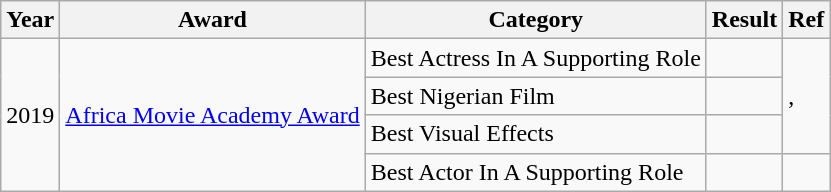<table class="wikitable">
<tr>
<th>Year</th>
<th>Award</th>
<th>Category</th>
<th>Result</th>
<th>Ref</th>
</tr>
<tr>
<td rowspan="4">2019</td>
<td rowspan="4≤"><a href='#'>Africa Movie Academy Award</a></td>
<td>Best Actress In A Supporting Role</td>
<td></td>
<td rowspan="3">,</td>
</tr>
<tr>
<td>Best Nigerian Film</td>
<td></td>
</tr>
<tr>
<td>Best Visual Effects</td>
<td></td>
</tr>
<tr>
<td>Best Actor In A Supporting Role</td>
<td></td>
<td></td>
</tr>
</table>
